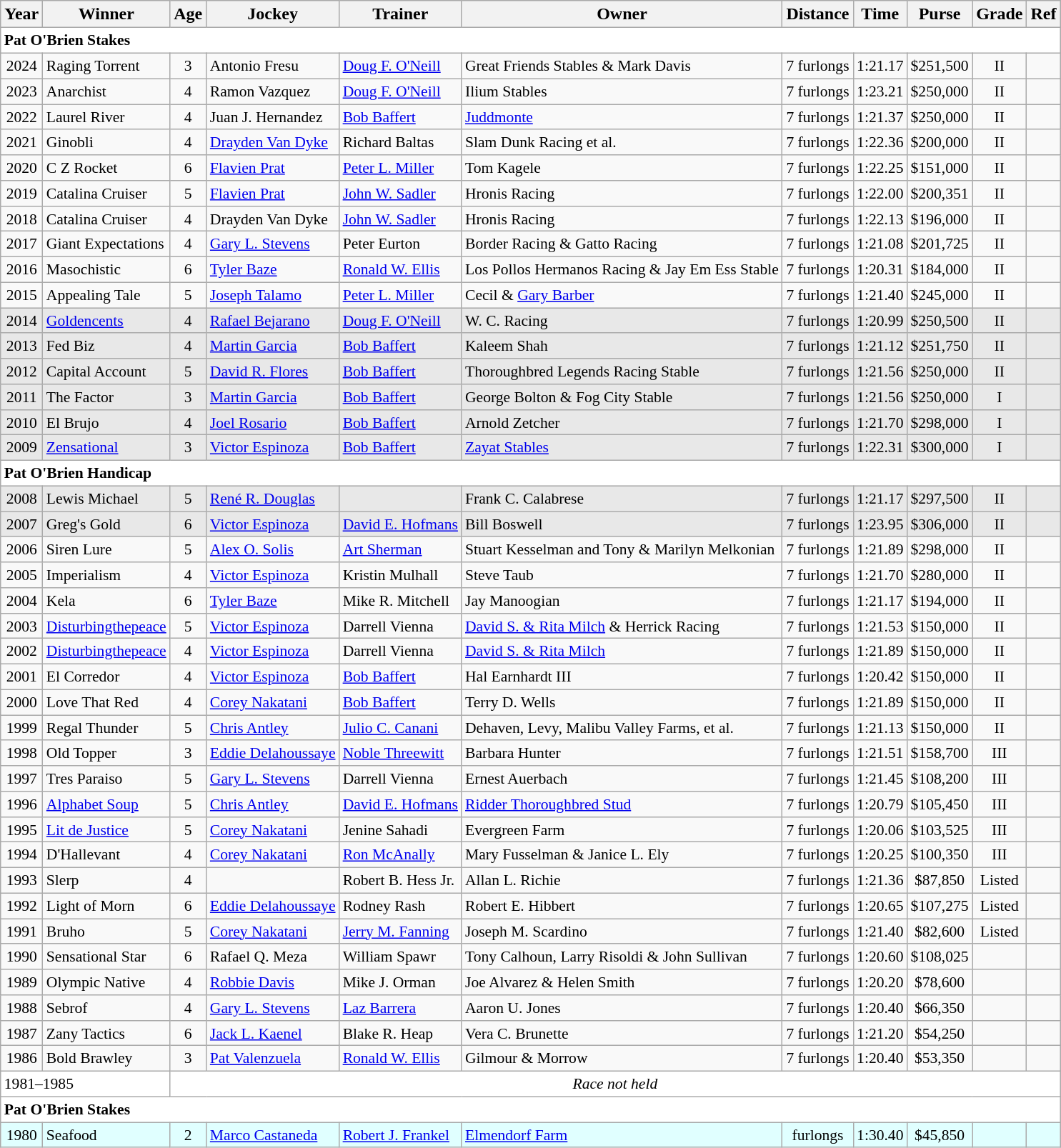<table class="wikitable sortable">
<tr>
<th>Year</th>
<th>Winner</th>
<th>Age</th>
<th>Jockey</th>
<th>Trainer</th>
<th>Owner</th>
<th>Distance</th>
<th>Time</th>
<th>Purse</th>
<th>Grade</th>
<th>Ref</th>
</tr>
<tr style="font-size:90%; background-color:white">
<td align="left" colspan=11><strong>Pat O'Brien Stakes</strong></td>
</tr>
<tr style="font-size:90%;">
<td align=center>2024</td>
<td align=left>Raging Torrent</td>
<td align=center>3</td>
<td>Antonio Fresu</td>
<td><a href='#'>Doug F. O'Neill</a></td>
<td>Great Friends Stables & Mark Davis</td>
<td align=center>7 furlongs</td>
<td align=center>1:21.17</td>
<td align=center>$251,500</td>
<td align=center>II</td>
<td></td>
</tr>
<tr style="font-size:90%;">
<td align=center>2023</td>
<td align=left>Anarchist</td>
<td align=center>4</td>
<td>Ramon Vazquez</td>
<td><a href='#'>Doug F. O'Neill</a></td>
<td>Ilium Stables</td>
<td align=center>7 furlongs</td>
<td align=center>1:23.21</td>
<td align=center>$250,000</td>
<td align=center>II</td>
<td></td>
</tr>
<tr style="font-size:90%;">
<td align=center>2022</td>
<td>Laurel River</td>
<td align=center>4</td>
<td>Juan J. Hernandez</td>
<td><a href='#'>Bob Baffert</a></td>
<td><a href='#'>Juddmonte</a></td>
<td align=center>7 furlongs</td>
<td align=center>1:21.37</td>
<td align=center>$250,000</td>
<td align=center>II</td>
<td></td>
</tr>
<tr style="font-size:90%;">
<td align=center>2021</td>
<td>Ginobli</td>
<td align=center>4</td>
<td><a href='#'>Drayden Van Dyke</a></td>
<td>Richard Baltas</td>
<td>Slam Dunk Racing et al.</td>
<td align=center>7 furlongs</td>
<td align=center>1:22.36</td>
<td align=center>$200,000</td>
<td align=center>II</td>
<td></td>
</tr>
<tr style="font-size:90%;">
<td align=center>2020</td>
<td>C Z Rocket</td>
<td align=center>6</td>
<td><a href='#'>Flavien Prat</a></td>
<td><a href='#'>Peter L. Miller</a></td>
<td>Tom Kagele</td>
<td align=center>7 furlongs</td>
<td align=center>1:22.25</td>
<td align=center>$151,000</td>
<td align=center>II</td>
<td></td>
</tr>
<tr style="font-size:90%;">
<td align=center>2019</td>
<td>Catalina Cruiser</td>
<td align=center>5</td>
<td><a href='#'>Flavien Prat</a></td>
<td><a href='#'>John W. Sadler</a></td>
<td>Hronis Racing</td>
<td align=center>7 furlongs</td>
<td align=center>1:22.00</td>
<td align=center>$200,351</td>
<td align=center>II</td>
<td></td>
</tr>
<tr style="font-size:90%;">
<td align=center>2018</td>
<td>Catalina Cruiser</td>
<td align=center>4</td>
<td>Drayden Van Dyke</td>
<td><a href='#'>John W. Sadler</a></td>
<td>Hronis Racing</td>
<td align=center>7 furlongs</td>
<td align=center>1:22.13</td>
<td align=center>$196,000</td>
<td align=center>II</td>
<td></td>
</tr>
<tr style="font-size:90%;">
<td align=center>2017</td>
<td>Giant Expectations</td>
<td align=center>4</td>
<td><a href='#'>Gary L. Stevens</a></td>
<td>Peter Eurton</td>
<td>Border Racing & Gatto Racing</td>
<td align=center>7 furlongs</td>
<td align=center>1:21.08</td>
<td align=center>$201,725</td>
<td align=center>II</td>
<td></td>
</tr>
<tr style="font-size:90%;">
<td align=center>2016</td>
<td>Masochistic</td>
<td align=center>6</td>
<td><a href='#'>Tyler Baze</a></td>
<td><a href='#'>Ronald W. Ellis</a></td>
<td>Los Pollos Hermanos Racing & Jay Em Ess Stable</td>
<td align=center>7 furlongs</td>
<td align=center>1:20.31</td>
<td align=center>$184,000</td>
<td align=center>II</td>
<td></td>
</tr>
<tr style="font-size:90%;">
<td align=center>2015</td>
<td>Appealing Tale</td>
<td align=center>5</td>
<td><a href='#'>Joseph Talamo</a></td>
<td><a href='#'>Peter L. Miller</a></td>
<td>Cecil & <a href='#'>Gary Barber</a></td>
<td align=center>7 furlongs</td>
<td align=center>1:21.40</td>
<td align=center>$245,000</td>
<td align=center>II</td>
<td></td>
</tr>
<tr style="font-size:90%; background-color:#E8E8E8">
<td align=center>2014</td>
<td><a href='#'>Goldencents</a></td>
<td align=center>4</td>
<td><a href='#'>Rafael Bejarano</a></td>
<td><a href='#'>Doug F. O'Neill</a></td>
<td>W. C. Racing</td>
<td align=center>7 furlongs</td>
<td align=center>1:20.99</td>
<td align=center>$250,500</td>
<td align=center>II</td>
<td></td>
</tr>
<tr style="font-size:90%; background-color:#E8E8E8">
<td align=center>2013</td>
<td>Fed Biz</td>
<td align=center>4</td>
<td><a href='#'>Martin Garcia</a></td>
<td><a href='#'>Bob Baffert</a></td>
<td>Kaleem Shah</td>
<td align=center>7 furlongs</td>
<td align=center>1:21.12</td>
<td align=center>$251,750</td>
<td align=center>II</td>
<td></td>
</tr>
<tr style="font-size:90%; background-color:#E8E8E8">
<td align=center>2012</td>
<td>Capital Account</td>
<td align=center>5</td>
<td><a href='#'>David R. Flores</a></td>
<td><a href='#'>Bob Baffert</a></td>
<td>Thoroughbred Legends Racing Stable</td>
<td align=center>7 furlongs</td>
<td align=center>1:21.56</td>
<td align=center>$250,000</td>
<td align=center>II</td>
<td></td>
</tr>
<tr style="font-size:90%; background-color:#E8E8E8">
<td align=center>2011</td>
<td>The Factor</td>
<td align=center>3</td>
<td><a href='#'>Martin Garcia</a></td>
<td><a href='#'>Bob Baffert</a></td>
<td>George Bolton & Fog City Stable</td>
<td align=center>7 furlongs</td>
<td align=center>1:21.56</td>
<td align=center>$250,000</td>
<td align=center>I</td>
<td></td>
</tr>
<tr style="font-size:90%; background-color:#E8E8E8">
<td align=center>2010</td>
<td>El Brujo</td>
<td align=center>4</td>
<td><a href='#'>Joel Rosario</a></td>
<td><a href='#'>Bob Baffert</a></td>
<td>Arnold Zetcher</td>
<td align=center>7 furlongs</td>
<td align=center>1:21.70</td>
<td align=center>$298,000</td>
<td align=center>I</td>
<td></td>
</tr>
<tr style="font-size:90%; background-color:#E8E8E8">
<td align=center>2009</td>
<td><a href='#'>Zensational</a></td>
<td align=center>3</td>
<td><a href='#'>Victor Espinoza</a></td>
<td><a href='#'>Bob Baffert</a></td>
<td><a href='#'>Zayat Stables</a></td>
<td align=center>7 furlongs</td>
<td align=center>1:22.31</td>
<td align=center>$300,000</td>
<td align=center>I</td>
<td></td>
</tr>
<tr style="font-size:90%; background-color:white">
<td align="left" colspan=11><strong>Pat O'Brien Handicap</strong></td>
</tr>
<tr style="font-size:90%; background-color:#E8E8E8">
<td align=center>2008</td>
<td>Lewis Michael</td>
<td align=center>5</td>
<td><a href='#'>René R. Douglas</a></td>
<td></td>
<td>Frank C. Calabrese</td>
<td align=center>7 furlongs</td>
<td align=center>1:21.17</td>
<td align=center>$297,500</td>
<td align=center>II</td>
<td></td>
</tr>
<tr style="font-size:90%; background-color:#E8E8E8">
<td align=center>2007</td>
<td>Greg's Gold</td>
<td align=center>6</td>
<td><a href='#'>Victor Espinoza</a></td>
<td><a href='#'>David E. Hofmans</a></td>
<td>Bill Boswell</td>
<td align=center>7 furlongs</td>
<td align=center>1:23.95</td>
<td align=center>$306,000</td>
<td align=center>II</td>
<td></td>
</tr>
<tr style="font-size:90%;">
<td align=center>2006</td>
<td>Siren Lure</td>
<td align=center>5</td>
<td><a href='#'>Alex O. Solis</a></td>
<td><a href='#'>Art Sherman</a></td>
<td>Stuart Kesselman and Tony & Marilyn Melkonian</td>
<td align=center>7 furlongs</td>
<td align=center>1:21.89</td>
<td align=center>$298,000</td>
<td align=center>II</td>
<td></td>
</tr>
<tr style="font-size:90%;">
<td align=center>2005</td>
<td>Imperialism</td>
<td align=center>4</td>
<td><a href='#'>Victor Espinoza</a></td>
<td>Kristin Mulhall</td>
<td>Steve Taub</td>
<td align=center>7 furlongs</td>
<td align=center>1:21.70</td>
<td align=center>$280,000</td>
<td align=center>II</td>
<td></td>
</tr>
<tr style="font-size:90%;">
<td align=center>2004</td>
<td>Kela</td>
<td align=center>6</td>
<td><a href='#'>Tyler Baze</a></td>
<td>Mike R. Mitchell</td>
<td>Jay Manoogian</td>
<td align=center>7 furlongs</td>
<td align=center>1:21.17</td>
<td align=center>$194,000</td>
<td align=center>II</td>
<td></td>
</tr>
<tr style="font-size:90%;">
<td align=center>2003</td>
<td><a href='#'>Disturbingthepeace</a></td>
<td align=center>5</td>
<td><a href='#'>Victor Espinoza</a></td>
<td>Darrell Vienna</td>
<td><a href='#'>David S. & Rita Milch</a> & Herrick Racing</td>
<td align=center>7 furlongs</td>
<td align=center>1:21.53</td>
<td align=center>$150,000</td>
<td align=center>II</td>
<td></td>
</tr>
<tr style="font-size:90%;">
<td align=center>2002</td>
<td><a href='#'>Disturbingthepeace</a></td>
<td align=center>4</td>
<td><a href='#'>Victor Espinoza</a></td>
<td>Darrell Vienna</td>
<td><a href='#'>David S. & Rita Milch</a></td>
<td align=center>7 furlongs</td>
<td align=center>1:21.89</td>
<td align=center>$150,000</td>
<td align=center>II</td>
<td></td>
</tr>
<tr style="font-size:90%;">
<td align=center>2001</td>
<td>El Corredor</td>
<td align=center>4</td>
<td><a href='#'>Victor Espinoza</a></td>
<td><a href='#'>Bob Baffert</a></td>
<td>Hal Earnhardt III</td>
<td align=center>7 furlongs</td>
<td align=center>1:20.42</td>
<td align=center>$150,000</td>
<td align=center>II</td>
<td></td>
</tr>
<tr style="font-size:90%;">
<td align=center>2000</td>
<td>Love That Red</td>
<td align=center>4</td>
<td><a href='#'>Corey Nakatani</a></td>
<td><a href='#'>Bob Baffert</a></td>
<td>Terry D. Wells</td>
<td align=center>7 furlongs</td>
<td align=center>1:21.89</td>
<td align=center>$150,000</td>
<td align=center>II</td>
<td></td>
</tr>
<tr style="font-size:90%;">
<td align=center>1999</td>
<td>Regal Thunder</td>
<td align=center>5</td>
<td><a href='#'>Chris Antley</a></td>
<td><a href='#'>Julio C. Canani</a></td>
<td>Dehaven, Levy, Malibu Valley Farms, et al.</td>
<td align=center>7 furlongs</td>
<td align=center>1:21.13</td>
<td align=center>$150,000</td>
<td align=center>II</td>
<td></td>
</tr>
<tr style="font-size:90%;">
<td align=center>1998</td>
<td>Old Topper</td>
<td align=center>3</td>
<td><a href='#'>Eddie Delahoussaye</a></td>
<td><a href='#'>Noble Threewitt</a></td>
<td>Barbara Hunter</td>
<td align=center>7 furlongs</td>
<td align=center>1:21.51</td>
<td align=center>$158,700</td>
<td align=center>III</td>
<td></td>
</tr>
<tr style="font-size:90%;">
<td align=center>1997</td>
<td>Tres Paraiso</td>
<td align=center>5</td>
<td><a href='#'>Gary L. Stevens</a></td>
<td>Darrell Vienna</td>
<td>Ernest Auerbach</td>
<td align=center>7 furlongs</td>
<td align=center>1:21.45</td>
<td align=center>$108,200</td>
<td align=center>III</td>
<td></td>
</tr>
<tr style="font-size:90%;">
<td align=center>1996</td>
<td><a href='#'>Alphabet Soup</a></td>
<td align=center>5</td>
<td><a href='#'>Chris Antley</a></td>
<td><a href='#'>David E. Hofmans</a></td>
<td><a href='#'>Ridder Thoroughbred Stud</a></td>
<td align=center>7 furlongs</td>
<td align=center>1:20.79</td>
<td align=center>$105,450</td>
<td align=center>III</td>
<td></td>
</tr>
<tr style="font-size:90%;">
<td align=center>1995</td>
<td><a href='#'>Lit de Justice</a></td>
<td align=center>5</td>
<td><a href='#'>Corey Nakatani</a></td>
<td>Jenine Sahadi</td>
<td>Evergreen Farm</td>
<td align=center>7 furlongs</td>
<td align=center>1:20.06</td>
<td align=center>$103,525</td>
<td align=center>III</td>
<td></td>
</tr>
<tr style="font-size:90%;">
<td align=center>1994</td>
<td>D'Hallevant</td>
<td align=center>4</td>
<td><a href='#'>Corey Nakatani</a></td>
<td><a href='#'>Ron McAnally</a></td>
<td>Mary Fusselman & Janice L. Ely</td>
<td align=center>7 furlongs</td>
<td align=center>1:20.25</td>
<td align=center>$100,350</td>
<td align=center>III</td>
<td></td>
</tr>
<tr style="font-size:90%;">
<td align=center>1993</td>
<td>Slerp</td>
<td align=center>4</td>
<td></td>
<td>Robert B. Hess Jr.</td>
<td>Allan L. Richie</td>
<td align=center>7 furlongs</td>
<td align=center>1:21.36</td>
<td align=center>$87,850</td>
<td align=center>Listed</td>
<td></td>
</tr>
<tr style="font-size:90%;">
<td align=center>1992</td>
<td>Light of Morn</td>
<td align=center>6</td>
<td><a href='#'>Eddie Delahoussaye</a></td>
<td>Rodney Rash</td>
<td>Robert E. Hibbert</td>
<td align=center>7 furlongs</td>
<td align=center>1:20.65</td>
<td align=center>$107,275</td>
<td align=center>Listed</td>
<td></td>
</tr>
<tr style="font-size:90%;">
<td align=center>1991</td>
<td>Bruho</td>
<td align=center>5</td>
<td><a href='#'>Corey Nakatani</a></td>
<td><a href='#'>Jerry M. Fanning</a></td>
<td>Joseph M. Scardino</td>
<td align=center>7 furlongs</td>
<td align=center>1:21.40</td>
<td align=center>$82,600</td>
<td align=center>Listed</td>
<td></td>
</tr>
<tr style="font-size:90%;">
<td align=center>1990</td>
<td>Sensational Star</td>
<td align=center>6</td>
<td>Rafael Q. Meza</td>
<td>William Spawr</td>
<td>Tony Calhoun, Larry Risoldi & John Sullivan</td>
<td align=center>7 furlongs</td>
<td align=center>1:20.60</td>
<td align=center>$108,025</td>
<td align=center></td>
<td></td>
</tr>
<tr style="font-size:90%;">
<td align=center>1989</td>
<td>Olympic Native</td>
<td align=center>4</td>
<td><a href='#'>Robbie Davis</a></td>
<td>Mike J. Orman</td>
<td>Joe Alvarez & Helen Smith</td>
<td align=center>7 furlongs</td>
<td align=center>1:20.20</td>
<td align=center>$78,600</td>
<td align=center></td>
<td></td>
</tr>
<tr style="font-size:90%;">
<td align=center>1988</td>
<td>Sebrof</td>
<td align=center>4</td>
<td><a href='#'>Gary L. Stevens</a></td>
<td><a href='#'>Laz Barrera</a></td>
<td>Aaron U. Jones</td>
<td align=center>7 furlongs</td>
<td align=center>1:20.40</td>
<td align=center>$66,350</td>
<td align=center></td>
<td></td>
</tr>
<tr style="font-size:90%;">
<td align=center>1987</td>
<td>Zany Tactics</td>
<td align=center>6</td>
<td><a href='#'>Jack L. Kaenel</a></td>
<td>Blake R. Heap</td>
<td>Vera C. Brunette</td>
<td align=center>7 furlongs</td>
<td align=center>1:21.20</td>
<td align=center>$54,250</td>
<td align=center></td>
<td></td>
</tr>
<tr style="font-size:90%;">
<td align=center>1986</td>
<td>Bold Brawley</td>
<td align=center>3</td>
<td><a href='#'>Pat Valenzuela</a></td>
<td><a href='#'>Ronald W. Ellis</a></td>
<td>Gilmour & Morrow</td>
<td align=center>7 furlongs</td>
<td align=center>1:20.40</td>
<td align=center>$53,350</td>
<td align=center></td>
<td></td>
</tr>
<tr style="font-size:90%; background-color:white">
<td align="left" colspan=2>1981–1985</td>
<td align="center" colspan=9><em>Race not held</em></td>
</tr>
<tr style="font-size:90%; background-color:white">
<td align="left" colspan=11><strong>Pat O'Brien Stakes</strong></td>
</tr>
<tr style="font-size:90%; background-color:lightcyan">
<td align=center>1980</td>
<td>Seafood</td>
<td align=center>2</td>
<td><a href='#'>Marco Castaneda</a></td>
<td><a href='#'>Robert J. Frankel</a></td>
<td><a href='#'>Elmendorf Farm</a></td>
<td align=center> furlongs</td>
<td align=center>1:30.40</td>
<td align=center>$45,850</td>
<td align=center></td>
<td></td>
</tr>
</table>
